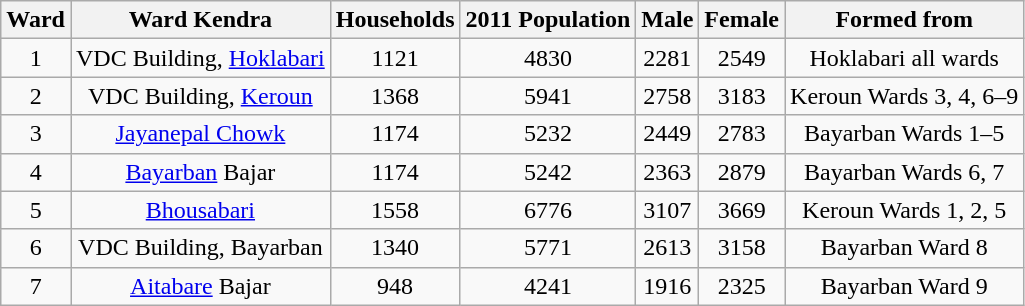<table class=wikitable style="text-align:center;">
<tr>
<th>Ward</th>
<th>Ward Kendra</th>
<th>Households</th>
<th>2011 Population</th>
<th>Male</th>
<th>Female</th>
<th>Formed  from</th>
</tr>
<tr>
<td>1</td>
<td>VDC Building, <a href='#'>Hoklabari</a></td>
<td>1121</td>
<td>4830</td>
<td>2281</td>
<td>2549</td>
<td>Hoklabari all wards</td>
</tr>
<tr>
<td>2</td>
<td>VDC Building, <a href='#'>Keroun</a></td>
<td>1368</td>
<td>5941</td>
<td>2758</td>
<td>3183</td>
<td>Keroun Wards 3, 4, 6–9</td>
</tr>
<tr>
<td>3</td>
<td><a href='#'>Jayanepal Chowk</a></td>
<td>1174</td>
<td>5232</td>
<td>2449</td>
<td>2783</td>
<td>Bayarban Wards 1–5</td>
</tr>
<tr>
<td>4</td>
<td><a href='#'>Bayarban</a> Bajar</td>
<td>1174</td>
<td>5242</td>
<td>2363</td>
<td>2879</td>
<td>Bayarban Wards 6, 7</td>
</tr>
<tr>
<td>5</td>
<td><a href='#'>Bhousabari</a></td>
<td>1558</td>
<td>6776</td>
<td>3107</td>
<td>3669</td>
<td>Keroun Wards 1, 2, 5</td>
</tr>
<tr>
<td>6</td>
<td>VDC Building, Bayarban</td>
<td>1340</td>
<td>5771</td>
<td>2613</td>
<td>3158</td>
<td>Bayarban Ward 8</td>
</tr>
<tr>
<td>7</td>
<td><a href='#'>Aitabare</a> Bajar</td>
<td>948</td>
<td>4241</td>
<td>1916</td>
<td>2325</td>
<td>Bayarban Ward 9</td>
</tr>
</table>
